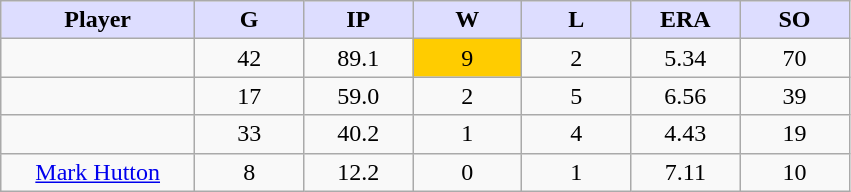<table class="wikitable sortable">
<tr>
<th style="background:#ddf; width:16%;">Player</th>
<th style="background:#ddf; width:9%;">G</th>
<th style="background:#ddf; width:9%;">IP</th>
<th style="background:#ddf; width:9%;">W</th>
<th style="background:#ddf; width:9%;">L</th>
<th style="background:#ddf; width:9%;">ERA</th>
<th style="background:#ddf; width:9%;">SO</th>
</tr>
<tr style="text-align:center;">
<td></td>
<td>42</td>
<td>89.1</td>
<td bgcolor="#FFCC00">9</td>
<td>2</td>
<td>5.34</td>
<td>70</td>
</tr>
<tr style="text-align:center;">
<td></td>
<td>17</td>
<td>59.0</td>
<td>2</td>
<td>5</td>
<td>6.56</td>
<td>39</td>
</tr>
<tr style="text-align:center;">
<td></td>
<td>33</td>
<td>40.2</td>
<td>1</td>
<td>4</td>
<td>4.43</td>
<td>19</td>
</tr>
<tr style="text-align:center;">
<td><a href='#'>Mark Hutton</a></td>
<td>8</td>
<td>12.2</td>
<td>0</td>
<td>1</td>
<td>7.11</td>
<td>10</td>
</tr>
</table>
